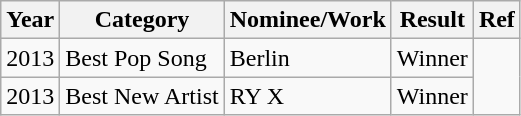<table class="wikitable">
<tr>
<th>Year</th>
<th>Category</th>
<th>Nominee/Work</th>
<th>Result</th>
<th>Ref</th>
</tr>
<tr>
<td>2013</td>
<td>Best Pop Song</td>
<td>Berlin</td>
<td>Winner</td>
<td rowspan="2"></td>
</tr>
<tr>
<td>2013</td>
<td>Best New Artist</td>
<td>RY X</td>
<td>Winner</td>
</tr>
</table>
